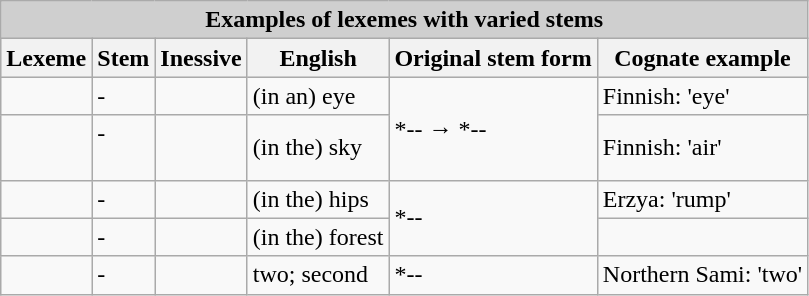<table class="wikitable">
<tr>
<th colspan="7" style="background:#cfcfcf;">Examples of lexemes with varied stems</th>
</tr>
<tr style="background:#dfdfdf;" |>
<th>Lexeme</th>
<th>Stem</th>
<th>Inessive</th>
<th>English</th>
<th>Original stem form</th>
<th>Cognate example</th>
</tr>
<tr>
<td> <br></td>
<td>- <br></td>
<td> <br></td>
<td>(in an) eye</td>
<td rowspan="2">*<em>--</em> → *<em>--</em></td>
<td>Finnish: <em></em> 'eye'</td>
</tr>
<tr>
<td> <br></td>
<td>- <br><br></td>
<td> <br><br></td>
<td>(in the) sky</td>
<td>Finnish: <em></em> 'air'</td>
</tr>
<tr>
<td> <br></td>
<td>- <br></td>
<td> <br></td>
<td>(in the) hips</td>
<td rowspan="2">*<em>-</em>-</td>
<td>Erzya: <em></em> 'rump'</td>
</tr>
<tr>
<td> <br></td>
<td>- <br></td>
<td> <br></td>
<td>(in the) forest</td>
<td></td>
</tr>
<tr>
<td> <br></td>
<td>- <br></td>
<td> <br></td>
<td>two; second</td>
<td>*<em>--</em></td>
<td>Northern Sami: <em></em> 'two'</td>
</tr>
</table>
